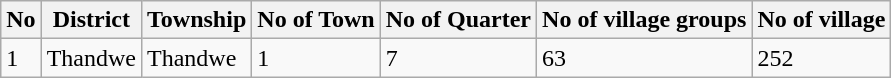<table class="wikitable">
<tr>
<th>No</th>
<th>District</th>
<th>Township</th>
<th>No of Town</th>
<th>No of Quarter</th>
<th>No of village groups</th>
<th>No of village</th>
</tr>
<tr>
<td>1</td>
<td>Thandwe</td>
<td>Thandwe</td>
<td>1</td>
<td>7</td>
<td>63</td>
<td>252</td>
</tr>
</table>
